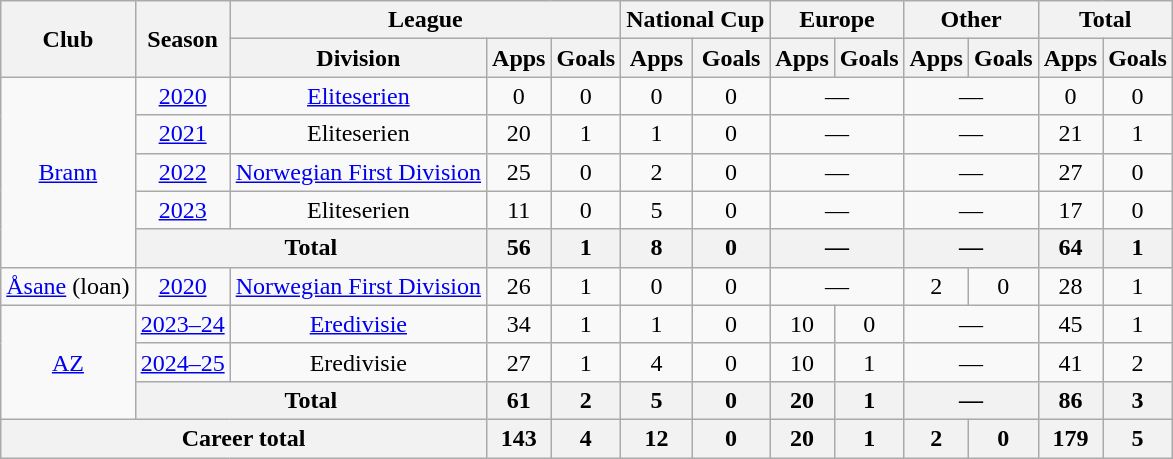<table class="wikitable" style="text-align: center">
<tr>
<th rowspan="2">Club</th>
<th rowspan="2">Season</th>
<th colspan="3">League</th>
<th colspan="2">National Cup</th>
<th colspan="2">Europe</th>
<th colspan="2">Other</th>
<th colspan="2">Total</th>
</tr>
<tr>
<th>Division</th>
<th>Apps</th>
<th>Goals</th>
<th>Apps</th>
<th>Goals</th>
<th>Apps</th>
<th>Goals</th>
<th>Apps</th>
<th>Goals</th>
<th>Apps</th>
<th>Goals</th>
</tr>
<tr>
<td rowspan="5"><a href='#'>Brann</a></td>
<td><a href='#'>2020</a></td>
<td><a href='#'>Eliteserien</a></td>
<td>0</td>
<td>0</td>
<td>0</td>
<td>0</td>
<td colspan="2">—</td>
<td colspan="2">—</td>
<td>0</td>
<td>0</td>
</tr>
<tr>
<td><a href='#'>2021</a></td>
<td>Eliteserien</td>
<td>20</td>
<td>1</td>
<td>1</td>
<td>0</td>
<td colspan="2">—</td>
<td colspan="2">—</td>
<td>21</td>
<td>1</td>
</tr>
<tr>
<td><a href='#'>2022</a></td>
<td><a href='#'>Norwegian First Division</a></td>
<td>25</td>
<td>0</td>
<td>2</td>
<td>0</td>
<td colspan="2">—</td>
<td colspan="2">—</td>
<td>27</td>
<td>0</td>
</tr>
<tr>
<td><a href='#'>2023</a></td>
<td>Eliteserien</td>
<td>11</td>
<td>0</td>
<td>5</td>
<td>0</td>
<td colspan="2">—</td>
<td colspan="2">—</td>
<td>17</td>
<td>0</td>
</tr>
<tr>
<th colspan="2">Total</th>
<th>56</th>
<th>1</th>
<th>8</th>
<th>0</th>
<th colspan="2">—</th>
<th colspan="2">—</th>
<th>64</th>
<th>1</th>
</tr>
<tr>
<td><a href='#'>Åsane</a> (loan)</td>
<td><a href='#'>2020</a></td>
<td><a href='#'>Norwegian First Division</a></td>
<td>26</td>
<td>1</td>
<td>0</td>
<td>0</td>
<td colspan="2">—</td>
<td>2</td>
<td>0</td>
<td>28</td>
<td>1</td>
</tr>
<tr>
<td rowspan="3"><a href='#'>AZ</a></td>
<td><a href='#'>2023–24</a></td>
<td><a href='#'>Eredivisie</a></td>
<td>34</td>
<td>1</td>
<td>1</td>
<td>0</td>
<td>10</td>
<td>0</td>
<td colspan="2">—</td>
<td>45</td>
<td>1</td>
</tr>
<tr>
<td><a href='#'>2024–25</a></td>
<td>Eredivisie</td>
<td>27</td>
<td>1</td>
<td>4</td>
<td>0</td>
<td>10</td>
<td>1</td>
<td colspan="2">—</td>
<td>41</td>
<td>2</td>
</tr>
<tr>
<th colspan="2">Total</th>
<th>61</th>
<th>2</th>
<th>5</th>
<th>0</th>
<th>20</th>
<th>1</th>
<th colspan="2">—</th>
<th>86</th>
<th>3</th>
</tr>
<tr>
<th colspan="3">Career total</th>
<th>143</th>
<th>4</th>
<th>12</th>
<th>0</th>
<th>20</th>
<th>1</th>
<th>2</th>
<th>0</th>
<th>179</th>
<th>5</th>
</tr>
</table>
